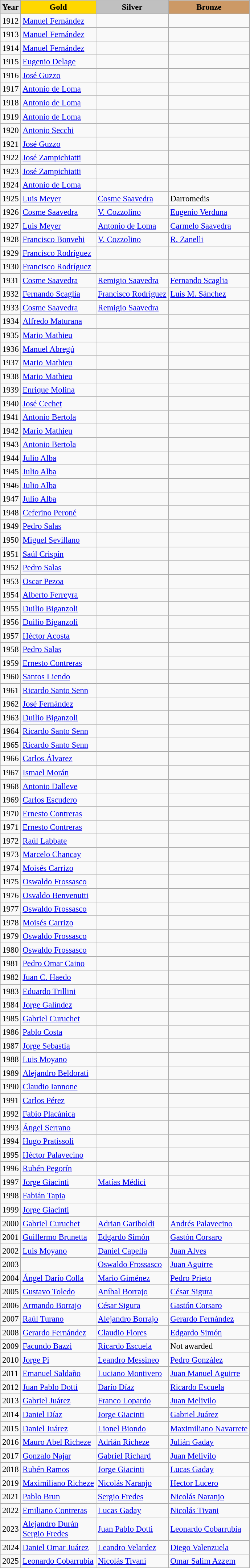<table class="wikitable sortable alternance" style="font-size:95%">
<tr>
<td style="background:#DDDDDD; font-weight:bold; text-align:center;">Year</td>
<td style="background:gold; font-weight:bold; text-align:center;">Gold</td>
<td style="background:silver; font-weight:bold; text-align:center;">Silver</td>
<td style="background:#cc9966; font-weight:bold; text-align:center;">Bronze</td>
</tr>
<tr>
<td>1912</td>
<td><a href='#'>Manuel Fernández</a></td>
<td></td>
<td></td>
</tr>
<tr>
<td>1913</td>
<td><a href='#'>Manuel Fernández</a></td>
<td></td>
<td></td>
</tr>
<tr>
<td>1914</td>
<td><a href='#'>Manuel Fernández</a></td>
<td></td>
<td></td>
</tr>
<tr>
<td>1915</td>
<td><a href='#'>Eugenio Delage</a></td>
<td></td>
<td></td>
</tr>
<tr>
<td>1916</td>
<td><a href='#'>José Guzzo</a></td>
<td></td>
<td></td>
</tr>
<tr>
<td>1917</td>
<td><a href='#'>Antonio de Loma</a></td>
<td></td>
<td></td>
</tr>
<tr>
<td>1918</td>
<td><a href='#'>Antonio de Loma</a></td>
<td></td>
<td></td>
</tr>
<tr>
<td>1919</td>
<td><a href='#'>Antonio de Loma</a></td>
<td></td>
<td></td>
</tr>
<tr>
<td>1920</td>
<td><a href='#'>Antonio Secchi</a></td>
<td></td>
<td></td>
</tr>
<tr>
<td>1921</td>
<td><a href='#'>José Guzzo</a></td>
<td></td>
<td></td>
</tr>
<tr>
<td>1922</td>
<td><a href='#'>José Zampichiatti</a></td>
<td></td>
<td></td>
</tr>
<tr>
<td>1923</td>
<td><a href='#'>José Zampichiatti</a></td>
<td></td>
<td></td>
</tr>
<tr>
<td>1924</td>
<td><a href='#'>Antonio de Loma</a></td>
<td></td>
<td></td>
</tr>
<tr>
<td>1925</td>
<td><a href='#'>Luis Meyer</a></td>
<td><a href='#'>Cosme Saavedra</a></td>
<td>Darromedis</td>
</tr>
<tr>
<td>1926</td>
<td><a href='#'>Cosme Saavedra</a></td>
<td><a href='#'>V. Cozzolino</a></td>
<td><a href='#'>Eugenio Verduna</a></td>
</tr>
<tr>
<td>1927</td>
<td><a href='#'>Luis Meyer</a></td>
<td><a href='#'>Antonio de Loma</a></td>
<td><a href='#'>Carmelo Saavedra</a></td>
</tr>
<tr>
<td>1928</td>
<td><a href='#'>Francisco Bonvehi</a></td>
<td><a href='#'>V. Cozzolino</a></td>
<td><a href='#'>R. Zanelli</a></td>
</tr>
<tr>
<td>1929</td>
<td><a href='#'>Francisco Rodríguez</a></td>
<td></td>
<td></td>
</tr>
<tr>
<td>1930</td>
<td><a href='#'>Francisco Rodríguez</a></td>
<td></td>
<td></td>
</tr>
<tr>
<td>1931</td>
<td><a href='#'>Cosme Saavedra</a></td>
<td><a href='#'>Remigio Saavedra</a></td>
<td><a href='#'>Fernando Scaglia</a></td>
</tr>
<tr>
<td>1932</td>
<td><a href='#'>Fernando Scaglia</a></td>
<td><a href='#'>Francisco Rodríguez</a></td>
<td><a href='#'>Luis M. Sánchez</a></td>
</tr>
<tr>
<td>1933</td>
<td><a href='#'>Cosme Saavedra</a></td>
<td><a href='#'>Remigio Saavedra</a></td>
<td></td>
</tr>
<tr>
<td>1934</td>
<td><a href='#'>Alfredo Maturana</a></td>
<td></td>
<td></td>
</tr>
<tr>
<td>1935</td>
<td><a href='#'>Mario Mathieu</a></td>
<td></td>
<td></td>
</tr>
<tr>
<td>1936</td>
<td><a href='#'>Manuel Abregú</a></td>
<td></td>
<td></td>
</tr>
<tr>
<td>1937</td>
<td><a href='#'>Mario Mathieu</a></td>
<td></td>
<td></td>
</tr>
<tr>
<td>1938</td>
<td><a href='#'>Mario Mathieu</a></td>
<td></td>
<td></td>
</tr>
<tr>
<td>1939</td>
<td><a href='#'>Enrique Molina</a></td>
<td></td>
<td></td>
</tr>
<tr>
<td>1940</td>
<td><a href='#'>José Cechet</a></td>
<td></td>
<td></td>
</tr>
<tr>
<td>1941</td>
<td><a href='#'>Antonio Bertola</a></td>
<td></td>
<td></td>
</tr>
<tr>
<td>1942</td>
<td><a href='#'>Mario Mathieu</a></td>
<td></td>
<td></td>
</tr>
<tr>
<td>1943</td>
<td><a href='#'>Antonio Bertola</a></td>
<td></td>
<td></td>
</tr>
<tr>
<td>1944</td>
<td><a href='#'>Julio Alba</a></td>
<td></td>
<td></td>
</tr>
<tr>
<td>1945</td>
<td><a href='#'>Julio Alba</a></td>
<td></td>
<td></td>
</tr>
<tr>
<td>1946</td>
<td><a href='#'>Julio Alba</a></td>
<td></td>
<td></td>
</tr>
<tr>
<td>1947</td>
<td><a href='#'>Julio Alba</a></td>
<td></td>
<td></td>
</tr>
<tr>
<td>1948</td>
<td><a href='#'>Ceferino Peroné</a></td>
<td></td>
<td></td>
</tr>
<tr>
<td>1949</td>
<td><a href='#'>Pedro Salas</a></td>
<td></td>
<td></td>
</tr>
<tr>
<td>1950</td>
<td><a href='#'>Miguel Sevillano</a></td>
<td></td>
<td></td>
</tr>
<tr>
<td>1951</td>
<td><a href='#'>Saúl Crispín</a></td>
<td></td>
<td></td>
</tr>
<tr>
<td>1952</td>
<td><a href='#'>Pedro Salas</a></td>
<td></td>
<td></td>
</tr>
<tr>
<td>1953</td>
<td><a href='#'>Oscar Pezoa</a></td>
<td></td>
<td></td>
</tr>
<tr>
<td>1954</td>
<td><a href='#'>Alberto Ferreyra</a></td>
<td></td>
<td></td>
</tr>
<tr>
<td>1955</td>
<td><a href='#'>Duilio Biganzoli</a></td>
<td></td>
<td></td>
</tr>
<tr>
<td>1956</td>
<td><a href='#'>Duilio Biganzoli</a></td>
<td></td>
<td></td>
</tr>
<tr>
<td>1957</td>
<td><a href='#'>Héctor Acosta</a></td>
<td></td>
<td></td>
</tr>
<tr>
<td>1958</td>
<td><a href='#'>Pedro Salas</a></td>
<td></td>
<td></td>
</tr>
<tr>
<td>1959</td>
<td><a href='#'>Ernesto Contreras</a></td>
<td></td>
<td></td>
</tr>
<tr>
<td>1960</td>
<td><a href='#'>Santos Liendo</a></td>
<td></td>
<td></td>
</tr>
<tr>
<td>1961</td>
<td><a href='#'>Ricardo Santo Senn</a></td>
<td></td>
<td></td>
</tr>
<tr>
<td>1962</td>
<td><a href='#'>José Fernández</a></td>
<td></td>
<td></td>
</tr>
<tr>
<td>1963</td>
<td><a href='#'>Duilio Biganzoli</a></td>
<td></td>
<td></td>
</tr>
<tr>
<td>1964</td>
<td><a href='#'>Ricardo Santo Senn</a></td>
<td></td>
<td></td>
</tr>
<tr>
<td>1965</td>
<td><a href='#'>Ricardo Santo Senn</a></td>
<td></td>
<td></td>
</tr>
<tr>
<td>1966</td>
<td><a href='#'>Carlos Álvarez</a></td>
<td></td>
<td></td>
</tr>
<tr>
<td>1967</td>
<td><a href='#'>Ismael Morán</a></td>
<td></td>
<td></td>
</tr>
<tr>
<td>1968</td>
<td><a href='#'>Antonio Dalleve</a></td>
<td></td>
<td></td>
</tr>
<tr>
<td>1969</td>
<td><a href='#'>Carlos Escudero</a></td>
<td></td>
<td></td>
</tr>
<tr>
<td>1970</td>
<td><a href='#'>Ernesto Contreras</a></td>
<td></td>
<td></td>
</tr>
<tr>
<td>1971</td>
<td><a href='#'>Ernesto Contreras</a></td>
<td></td>
<td></td>
</tr>
<tr>
<td>1972</td>
<td><a href='#'>Raúl Labbate</a></td>
<td></td>
<td></td>
</tr>
<tr>
<td>1973</td>
<td><a href='#'>Marcelo Chancay</a></td>
<td></td>
<td></td>
</tr>
<tr>
<td>1974</td>
<td><a href='#'>Moisés Carrizo</a></td>
<td></td>
<td></td>
</tr>
<tr>
<td>1975</td>
<td><a href='#'>Oswaldo Frossasco</a></td>
<td></td>
<td></td>
</tr>
<tr>
<td>1976</td>
<td><a href='#'>Osvaldo Benvenutti</a></td>
<td></td>
<td></td>
</tr>
<tr>
<td>1977</td>
<td><a href='#'>Oswaldo Frossasco</a></td>
<td></td>
<td></td>
</tr>
<tr>
<td>1978</td>
<td><a href='#'>Moisés Carrizo</a></td>
<td></td>
<td></td>
</tr>
<tr>
<td>1979</td>
<td><a href='#'>Oswaldo Frossasco</a></td>
<td></td>
<td></td>
</tr>
<tr>
<td>1980</td>
<td><a href='#'>Oswaldo Frossasco</a></td>
<td></td>
<td></td>
</tr>
<tr>
<td>1981</td>
<td><a href='#'>Pedro Omar Caino</a></td>
<td></td>
<td></td>
</tr>
<tr>
<td>1982</td>
<td><a href='#'>Juan C. Haedo</a></td>
<td></td>
<td></td>
</tr>
<tr>
<td>1983</td>
<td><a href='#'>Eduardo Trillini</a></td>
<td></td>
<td></td>
</tr>
<tr>
<td>1984</td>
<td><a href='#'>Jorge Galíndez</a></td>
<td></td>
<td></td>
</tr>
<tr>
<td>1985</td>
<td><a href='#'>Gabriel Curuchet</a></td>
<td></td>
<td></td>
</tr>
<tr>
<td>1986</td>
<td><a href='#'>Pablo Costa</a></td>
<td></td>
<td></td>
</tr>
<tr>
<td>1987</td>
<td><a href='#'>Jorge Sebastía</a></td>
<td></td>
<td></td>
</tr>
<tr>
<td>1988</td>
<td><a href='#'>Luis Moyano</a></td>
<td></td>
<td></td>
</tr>
<tr>
<td>1989</td>
<td><a href='#'>Alejandro Beldorati</a></td>
<td></td>
<td></td>
</tr>
<tr>
<td>1990</td>
<td><a href='#'>Claudio Iannone</a></td>
<td></td>
<td></td>
</tr>
<tr>
<td>1991</td>
<td><a href='#'>Carlos Pérez</a></td>
<td></td>
<td></td>
</tr>
<tr>
<td>1992</td>
<td><a href='#'>Fabio Placánica</a></td>
<td></td>
<td></td>
</tr>
<tr>
<td>1993</td>
<td><a href='#'>Ángel Serrano</a></td>
<td></td>
<td></td>
</tr>
<tr>
<td>1994</td>
<td><a href='#'>Hugo Pratissoli</a></td>
<td></td>
<td></td>
</tr>
<tr>
<td>1995</td>
<td><a href='#'>Héctor Palavecino</a></td>
<td></td>
<td></td>
</tr>
<tr>
<td>1996</td>
<td><a href='#'>Rubén Pegorín</a></td>
<td></td>
<td></td>
</tr>
<tr>
<td>1997</td>
<td><a href='#'>Jorge Giacinti</a></td>
<td><a href='#'>Matías Médici</a></td>
<td></td>
</tr>
<tr>
<td>1998</td>
<td><a href='#'>Fabián Tapia</a></td>
<td></td>
<td></td>
</tr>
<tr>
<td>1999</td>
<td><a href='#'>Jorge Giacinti</a></td>
<td></td>
<td></td>
</tr>
<tr>
<td>2000</td>
<td><a href='#'>Gabriel Curuchet</a></td>
<td><a href='#'>Adrian Gariboldi</a></td>
<td><a href='#'>Andrés Palavecino</a></td>
</tr>
<tr>
<td>2001</td>
<td><a href='#'>Guillermo Brunetta</a></td>
<td><a href='#'>Edgardo Simón</a></td>
<td><a href='#'>Gastón Corsaro</a></td>
</tr>
<tr>
<td>2002</td>
<td><a href='#'>Luis Moyano</a></td>
<td><a href='#'>Daniel Capella</a></td>
<td><a href='#'>Juan Alves</a></td>
</tr>
<tr>
<td>2003</td>
<td></td>
<td><a href='#'>Oswaldo Frossasco</a></td>
<td><a href='#'>Juan Aguirre</a></td>
</tr>
<tr>
<td>2004</td>
<td><a href='#'>Ángel Darío Colla</a></td>
<td><a href='#'>Mario Giménez</a></td>
<td><a href='#'>Pedro Prieto</a></td>
</tr>
<tr>
<td>2005</td>
<td><a href='#'>Gustavo Toledo</a></td>
<td><a href='#'>Aníbal Borrajo</a></td>
<td><a href='#'>César Sigura</a></td>
</tr>
<tr>
<td>2006</td>
<td><a href='#'>Armando Borrajo</a></td>
<td><a href='#'>César Sigura</a></td>
<td><a href='#'>Gastón Corsaro</a></td>
</tr>
<tr>
<td>2007</td>
<td><a href='#'>Raúl Turano</a></td>
<td><a href='#'>Alejandro Borrajo</a></td>
<td><a href='#'>Gerardo Fernández</a></td>
</tr>
<tr>
<td>2008</td>
<td><a href='#'>Gerardo Fernández</a></td>
<td><a href='#'>Claudio Flores</a></td>
<td><a href='#'>Edgardo Simón</a></td>
</tr>
<tr>
<td>2009</td>
<td><a href='#'>Facundo Bazzi</a></td>
<td><a href='#'>Ricardo Escuela</a></td>
<td>Not awarded</td>
</tr>
<tr>
<td>2010</td>
<td><a href='#'>Jorge Pi</a></td>
<td><a href='#'>Leandro Messineo</a></td>
<td><a href='#'>Pedro González</a></td>
</tr>
<tr>
<td>2011</td>
<td><a href='#'>Emanuel Saldaño</a></td>
<td><a href='#'>Luciano Montivero</a></td>
<td><a href='#'>Juan Manuel Aguirre</a></td>
</tr>
<tr>
<td>2012</td>
<td><a href='#'>Juan Pablo Dotti</a></td>
<td><a href='#'>Darío Díaz</a></td>
<td><a href='#'>Ricardo Escuela</a></td>
</tr>
<tr>
<td>2013</td>
<td><a href='#'>Gabriel Juárez</a></td>
<td><a href='#'>Franco Lopardo</a></td>
<td><a href='#'>Juan Melivilo</a></td>
</tr>
<tr>
<td>2014</td>
<td><a href='#'>Daniel Díaz</a></td>
<td><a href='#'>Jorge Giacinti</a></td>
<td><a href='#'>Gabriel Juárez</a></td>
</tr>
<tr>
<td>2015</td>
<td><a href='#'>Daniel Juárez</a></td>
<td><a href='#'>Lionel Biondo</a></td>
<td><a href='#'>Maximiliano Navarrete</a></td>
</tr>
<tr>
<td>2016</td>
<td><a href='#'>Mauro Abel Richeze</a></td>
<td><a href='#'>Adrián Richeze</a></td>
<td><a href='#'>Julián Gaday</a></td>
</tr>
<tr>
<td>2017</td>
<td><a href='#'>Gonzalo Najar</a></td>
<td><a href='#'>Gabriel Richard</a></td>
<td><a href='#'>Juan Melivilo</a></td>
</tr>
<tr>
<td>2018</td>
<td><a href='#'>Rubén Ramos</a></td>
<td><a href='#'>Jorge Giacinti</a></td>
<td><a href='#'>Lucas Gaday</a></td>
</tr>
<tr>
<td>2019</td>
<td><a href='#'>Maximiliano Richeze</a></td>
<td><a href='#'>Nicolás Naranjo</a></td>
<td><a href='#'>Hector Lucero</a></td>
</tr>
<tr>
<td>2021</td>
<td><a href='#'>Pablo Brun</a></td>
<td><a href='#'>Sergio Fredes</a></td>
<td><a href='#'>Nicolás Naranjo</a></td>
</tr>
<tr>
<td>2022</td>
<td><a href='#'>Emiliano Contreras</a></td>
<td><a href='#'>Lucas Gaday</a></td>
<td><a href='#'>Nicolás Tivani</a></td>
</tr>
<tr>
<td>2023</td>
<td><a href='#'>Alejandro Durán</a><br><a href='#'>Sergio Fredes</a></td>
<td><a href='#'>Juan Pablo Dotti</a></td>
<td><a href='#'>Leonardo Cobarrubia</a></td>
</tr>
<tr>
<td>2024</td>
<td><a href='#'>Daniel Omar Juárez</a></td>
<td><a href='#'>Leandro Velardez</a></td>
<td><a href='#'>Diego Valenzuela</a></td>
</tr>
<tr>
<td>2025</td>
<td><a href='#'>Leonardo Cobarrubia</a></td>
<td><a href='#'>Nicolás Tivani</a></td>
<td><a href='#'>Omar Salim Azzem</a></td>
</tr>
</table>
